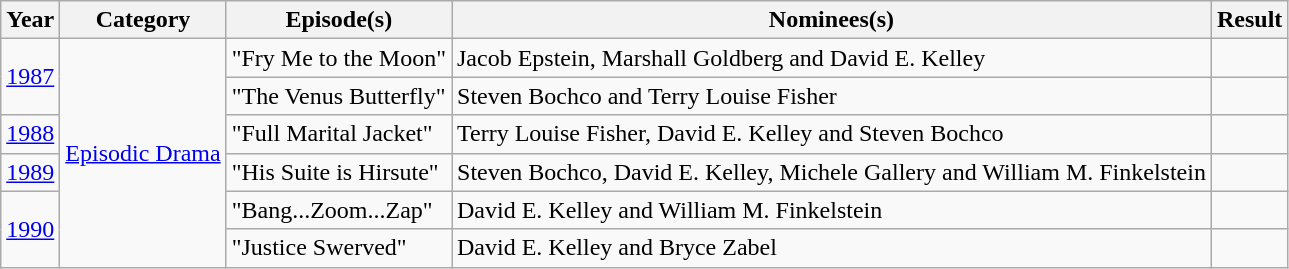<table class="wikitable">
<tr>
<th>Year</th>
<th>Category</th>
<th>Episode(s)</th>
<th>Nominees(s)</th>
<th>Result</th>
</tr>
<tr>
<td rowspan="2"><a href='#'>1987</a></td>
<td rowspan="6"><a href='#'>Episodic Drama</a></td>
<td>"Fry Me to the Moon"</td>
<td>Jacob Epstein, Marshall Goldberg and David E. Kelley</td>
<td></td>
</tr>
<tr>
<td>"The Venus Butterfly"</td>
<td>Steven Bochco and Terry Louise Fisher</td>
<td></td>
</tr>
<tr>
<td><a href='#'>1988</a></td>
<td>"Full Marital Jacket"</td>
<td>Terry Louise Fisher, David E. Kelley and Steven Bochco</td>
<td></td>
</tr>
<tr>
<td><a href='#'>1989</a></td>
<td>"His Suite is Hirsute"</td>
<td>Steven Bochco, David E. Kelley, Michele Gallery and William M. Finkelstein</td>
<td></td>
</tr>
<tr>
<td rowspan="2"><a href='#'>1990</a></td>
<td>"Bang...Zoom...Zap"</td>
<td>David E. Kelley and William M. Finkelstein</td>
<td></td>
</tr>
<tr>
<td>"Justice Swerved"</td>
<td>David E. Kelley and Bryce Zabel</td>
<td></td>
</tr>
</table>
